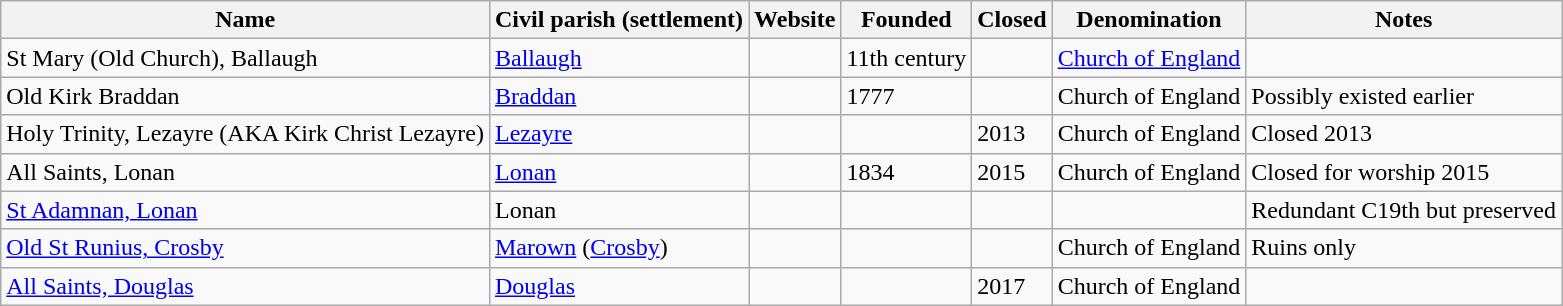<table class="wikitable sortable">
<tr>
<th>Name</th>
<th>Civil parish (settlement)</th>
<th>Website</th>
<th>Founded</th>
<th>Closed</th>
<th>Denomination</th>
<th>Notes</th>
</tr>
<tr>
<td>St Mary (Old Church), Ballaugh</td>
<td><a href='#'>Ballaugh</a></td>
<td></td>
<td>11th century</td>
<td></td>
<td><a href='#'>Church of England</a></td>
<td></td>
</tr>
<tr>
<td>Old Kirk Braddan</td>
<td><a href='#'>Braddan</a></td>
<td></td>
<td>1777</td>
<td></td>
<td>Church of England</td>
<td>Possibly existed earlier</td>
</tr>
<tr>
<td>Holy Trinity, Lezayre (AKA Kirk Christ Lezayre)</td>
<td><a href='#'>Lezayre</a></td>
<td></td>
<td></td>
<td>2013</td>
<td>Church of England</td>
<td>Closed 2013</td>
</tr>
<tr>
<td>All Saints, Lonan</td>
<td><a href='#'>Lonan</a></td>
<td></td>
<td>1834</td>
<td>2015</td>
<td>Church of England</td>
<td>Closed for worship 2015</td>
</tr>
<tr>
<td><a href='#'>St Adamnan, Lonan</a></td>
<td>Lonan</td>
<td></td>
<td></td>
<td></td>
<td></td>
<td>Redundant C19th but preserved</td>
</tr>
<tr>
<td><a href='#'>Old St Runius, Crosby</a></td>
<td><a href='#'>Marown</a> (<a href='#'>Crosby</a>)</td>
<td></td>
<td></td>
<td></td>
<td>Church of England</td>
<td>Ruins only</td>
</tr>
<tr>
<td><a href='#'>All Saints, Douglas</a></td>
<td><a href='#'>Douglas</a></td>
<td></td>
<td></td>
<td>2017</td>
<td>Church of England</td>
<td></td>
</tr>
</table>
